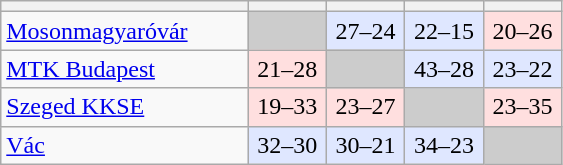<table class="wikitable" style="text-align: center;" width="375">
<tr>
<th width=175></th>
<th width=55></th>
<th width=55></th>
<th width=55></th>
<th width=55></th>
</tr>
<tr>
<td style="text-align: left;"><a href='#'>Mosonmagyaróvár</a></td>
<td bgcolor=#CCCCCC> </td>
<td bgcolor=#DFE7FF>27–24</td>
<td bgcolor=#DFE7FF>22–15</td>
<td bgcolor=#FFDFDF>20–26</td>
</tr>
<tr>
<td style="text-align: left;"><a href='#'>MTK Budapest</a></td>
<td bgcolor=#FFDFDF>21–28</td>
<td bgcolor=#CCCCCC> </td>
<td bgcolor=#DFE7FF>43–28</td>
<td bgcolor=#DFE7FF>23–22</td>
</tr>
<tr>
<td style="text-align: left;"><a href='#'>Szeged KKSE</a></td>
<td bgcolor=#FFDFDF>19–33</td>
<td bgcolor=#FFDFDF>23–27</td>
<td bgcolor=#CCCCCC> </td>
<td bgcolor=#FFDFDF>23–35</td>
</tr>
<tr>
<td style="text-align: left;"><a href='#'>Vác</a></td>
<td bgcolor=#DFE7FF>32–30</td>
<td bgcolor=#DFE7FF>30–21</td>
<td bgcolor=#DFE7FF>34–23</td>
<td bgcolor=#CCCCCC> </td>
</tr>
</table>
